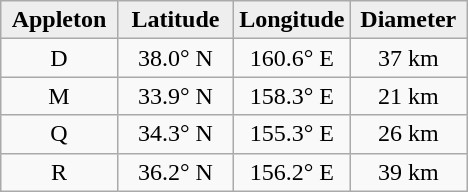<table class="wikitable">
<tr>
<th width="25%" style="background:#eeeeee;">Appleton</th>
<th width="25%" style="background:#eeeeee;">Latitude</th>
<th width="25%" style="background:#eeeeee;">Longitude</th>
<th width="25%" style="background:#eeeeee;">Diameter</th>
</tr>
<tr>
<td align="center">D</td>
<td align="center">38.0° N</td>
<td align="center">160.6° E</td>
<td align="center">37 km</td>
</tr>
<tr>
<td align="center">M</td>
<td align="center">33.9° N</td>
<td align="center">158.3° E</td>
<td align="center">21 km</td>
</tr>
<tr>
<td align="center">Q</td>
<td align="center">34.3° N</td>
<td align="center">155.3° E</td>
<td align="center">26 km</td>
</tr>
<tr>
<td align="center">R</td>
<td align="center">36.2° N</td>
<td align="center">156.2° E</td>
<td align="center">39 km</td>
</tr>
</table>
